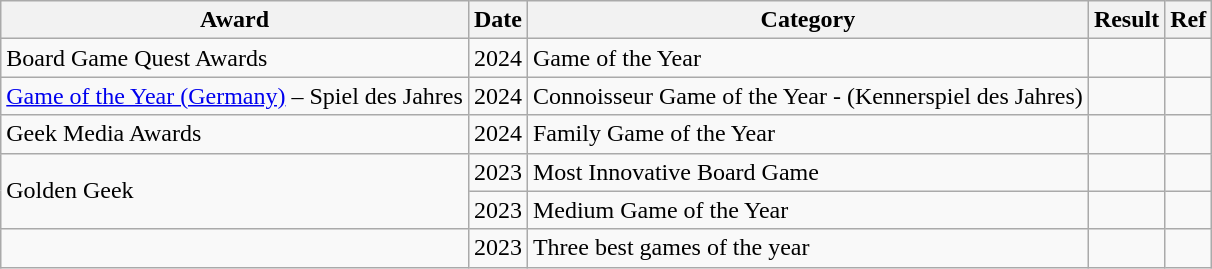<table class="wikitable">
<tr>
<th>Award</th>
<th>Date</th>
<th>Category</th>
<th>Result</th>
<th>Ref</th>
</tr>
<tr>
<td>Board Game Quest Awards</td>
<td style="text-align: center;">2024</td>
<td>Game of the Year</td>
<td></td>
<td></td>
</tr>
<tr>
<td><a href='#'>Game of the Year (Germany)</a> – Spiel des Jahres</td>
<td style="text-align: center;">2024</td>
<td>Connoisseur Game of the Year - (Kennerspiel des Jahres)</td>
<td></td>
<td></td>
</tr>
<tr>
<td>Geek Media Awards</td>
<td style="text-align: center;">2024</td>
<td>Family Game of the Year</td>
<td></td>
<td><br></td>
</tr>
<tr>
<td rowspan=2>Golden Geek</td>
<td style="text-align: center;">2023</td>
<td>Most Innovative Board Game</td>
<td></td>
<td><br></td>
</tr>
<tr>
<td style="text-align: center;">2023</td>
<td>Medium Game of the Year</td>
<td></td>
<td><br></td>
</tr>
<tr>
<td></td>
<td style="text-align: center;">2023</td>
<td>Three best games of the year</td>
<td></td>
<td></td>
</tr>
</table>
